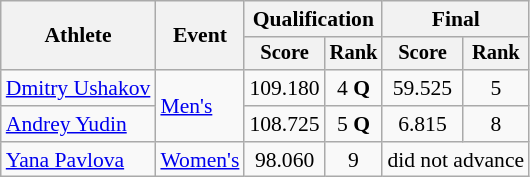<table class="wikitable" style="font-size:90%">
<tr>
<th rowspan="2">Athlete</th>
<th rowspan="2">Event</th>
<th colspan="2">Qualification</th>
<th colspan="2">Final</th>
</tr>
<tr style="font-size:95%">
<th>Score</th>
<th>Rank</th>
<th>Score</th>
<th>Rank</th>
</tr>
<tr align=center>
<td align=left><a href='#'>Dmitry Ushakov</a></td>
<td align=left rowspan=2><a href='#'>Men's</a></td>
<td>109.180</td>
<td>4 <strong>Q</strong></td>
<td>59.525</td>
<td>5</td>
</tr>
<tr align=center>
<td align=left><a href='#'>Andrey Yudin</a></td>
<td>108.725</td>
<td>5 <strong>Q</strong></td>
<td>6.815</td>
<td>8</td>
</tr>
<tr align=center>
<td align=left><a href='#'>Yana Pavlova</a></td>
<td align=left><a href='#'>Women's</a></td>
<td>98.060</td>
<td>9</td>
<td colspan=2>did not advance</td>
</tr>
</table>
